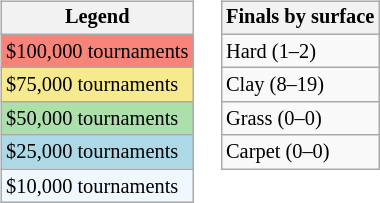<table>
<tr valign=top>
<td><br><table class=wikitable style="font-size:85%">
<tr>
<th>Legend</th>
</tr>
<tr style="background:#f88379;">
<td>$100,000 tournaments</td>
</tr>
<tr style="background:#f7e98e;">
<td>$75,000 tournaments</td>
</tr>
<tr style="background:#addfad;">
<td>$50,000 tournaments</td>
</tr>
<tr style="background:lightblue;">
<td>$25,000 tournaments</td>
</tr>
<tr style="background:#f0f8ff;">
<td>$10,000 tournaments</td>
</tr>
</table>
</td>
<td><br><table class=wikitable style="font-size:85%">
<tr>
<th>Finals by surface</th>
</tr>
<tr>
<td>Hard (1–2)</td>
</tr>
<tr>
<td>Clay (8–19)</td>
</tr>
<tr>
<td>Grass (0–0)</td>
</tr>
<tr>
<td>Carpet (0–0)</td>
</tr>
</table>
</td>
</tr>
</table>
